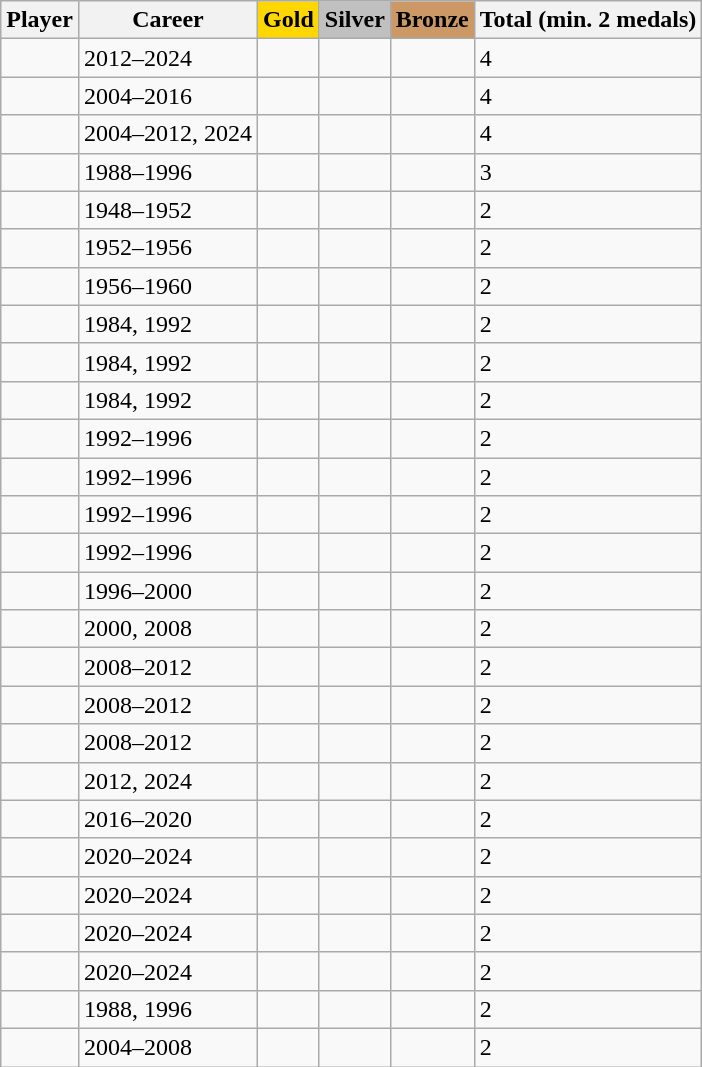<table class="wikitable sortable">
<tr>
<th>Player</th>
<th>Career</th>
<th style="background-color:gold">Gold</th>
<th style="background-color:silver">Silver</th>
<th style="background-color:#cc9966">Bronze</th>
<th>Total (min. 2 medals)</th>
</tr>
<tr>
<td><strong></strong></td>
<td>2012–2024</td>
<td>   </td>
<td></td>
<td></td>
<td>4</td>
</tr>
<tr>
<td></td>
<td>2004–2016</td>
<td>  </td>
<td></td>
<td></td>
<td>4</td>
</tr>
<tr>
<td><strong></strong></td>
<td>2004–2012, 2024</td>
<td>  </td>
<td></td>
<td></td>
<td>4</td>
</tr>
<tr>
<td></td>
<td>1988–1996</td>
<td> </td>
<td></td>
<td></td>
<td>3</td>
</tr>
<tr>
<td></td>
<td>1948–1952</td>
<td> </td>
<td></td>
<td></td>
<td>2</td>
</tr>
<tr>
<td></td>
<td>1952–1956</td>
<td> </td>
<td></td>
<td></td>
<td>2</td>
</tr>
<tr>
<td></td>
<td>1956–1960</td>
<td> </td>
<td></td>
<td></td>
<td>2</td>
</tr>
<tr>
<td></td>
<td>1984, 1992</td>
<td> </td>
<td></td>
<td></td>
<td>2</td>
</tr>
<tr>
<td></td>
<td>1984, 1992</td>
<td> </td>
<td></td>
<td></td>
<td>2</td>
</tr>
<tr>
<td></td>
<td>1984, 1992</td>
<td> </td>
<td></td>
<td></td>
<td>2</td>
</tr>
<tr>
<td></td>
<td>1992–1996</td>
<td> </td>
<td></td>
<td></td>
<td>2</td>
</tr>
<tr>
<td></td>
<td>1992–1996</td>
<td> </td>
<td></td>
<td></td>
<td>2</td>
</tr>
<tr>
<td></td>
<td>1992–1996</td>
<td> </td>
<td></td>
<td></td>
<td>2</td>
</tr>
<tr>
<td></td>
<td>1992–1996</td>
<td> </td>
<td></td>
<td></td>
<td>2</td>
</tr>
<tr>
<td></td>
<td>1996–2000</td>
<td> </td>
<td></td>
<td></td>
<td>2</td>
</tr>
<tr>
<td></td>
<td>2000, 2008</td>
<td> </td>
<td></td>
<td></td>
<td>2</td>
</tr>
<tr>
<td></td>
<td>2008–2012</td>
<td> </td>
<td></td>
<td></td>
<td>2</td>
</tr>
<tr>
<td></td>
<td>2008–2012</td>
<td> </td>
<td></td>
<td></td>
<td>2</td>
</tr>
<tr>
<td></td>
<td>2008–2012</td>
<td> </td>
<td></td>
<td></td>
<td>2</td>
</tr>
<tr>
<td></td>
<td>2012, 2024</td>
<td> </td>
<td></td>
<td></td>
<td>2</td>
</tr>
<tr>
<td></td>
<td>2016–2020</td>
<td> </td>
<td></td>
<td></td>
<td>2</td>
</tr>
<tr>
<td></td>
<td>2020–2024</td>
<td> </td>
<td></td>
<td></td>
<td>2</td>
</tr>
<tr>
<td></td>
<td>2020–2024</td>
<td> </td>
<td></td>
<td></td>
<td>2</td>
</tr>
<tr>
<td></td>
<td>2020–2024</td>
<td> </td>
<td></td>
<td></td>
<td>2</td>
</tr>
<tr>
<td></td>
<td>2020–2024</td>
<td> </td>
<td></td>
<td></td>
<td>2</td>
</tr>
<tr>
<td></td>
<td>1988, 1996</td>
<td></td>
<td></td>
<td></td>
<td>2</td>
</tr>
<tr>
<td></td>
<td>2004–2008</td>
<td></td>
<td></td>
<td></td>
<td>2</td>
</tr>
</table>
